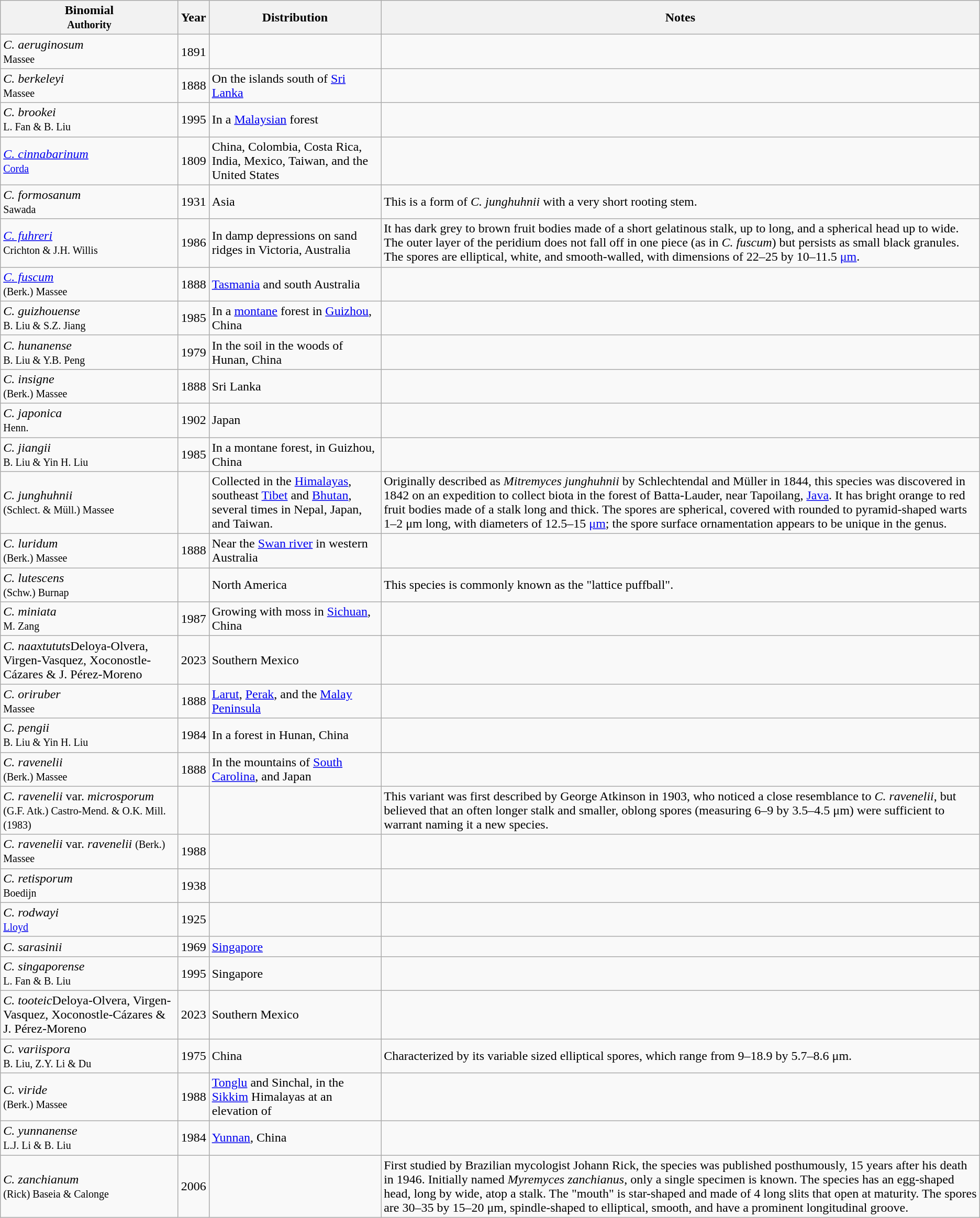<table class="wikitable" border="1">
<tr>
<th>Binomial<br><small>Authority</small></th>
<th>Year</th>
<th>Distribution</th>
<th>Notes</th>
</tr>
<tr>
<td><em>C. aeruginosum</em><br><small>Massee</small></td>
<td>1891</td>
<td></td>
<td></td>
</tr>
<tr>
<td><em>C. berkeleyi</em><br><small>Massee</small></td>
<td>1888</td>
<td>On the islands south of <a href='#'>Sri Lanka</a></td>
<td></td>
</tr>
<tr>
<td><em>C. brookei</em><br><small>L. Fan & B. Liu</small></td>
<td>1995</td>
<td>In a <a href='#'>Malaysian</a> forest</td>
<td></td>
</tr>
<tr>
<td><em><a href='#'>C. cinnabarinum</a></em><br><small><a href='#'>Corda</a></small></td>
<td>1809</td>
<td>China, Colombia, Costa Rica, India, Mexico, Taiwan, and the United States</td>
<td></td>
</tr>
<tr>
<td><em>C. formosanum</em><br><small>Sawada</small></td>
<td>1931</td>
<td>Asia</td>
<td>This is a form of <em>C. junghuhnii</em> with a very short rooting stem.</td>
</tr>
<tr>
<td><em><a href='#'>C. fuhreri</a></em><br><small>Crichton & J.H. Willis</small></td>
<td>1986</td>
<td>In damp depressions on sand ridges in Victoria, Australia</td>
<td>It has dark grey to brown fruit bodies made of a short gelatinous stalk, up to  long, and a spherical head up to  wide. The outer layer of the peridium does not fall off in one piece (as in <em>C. fuscum</em>) but persists as small black granules. The spores are elliptical, white, and smooth-walled, with dimensions of 22–25 by 10–11.5 <a href='#'>μm</a>.</td>
</tr>
<tr>
<td><em><a href='#'>C. fuscum</a></em><br><small>(Berk.) Massee</small></td>
<td>1888</td>
<td><a href='#'>Tasmania</a> and south Australia</td>
<td></td>
</tr>
<tr>
<td><em>C. guizhouense</em><br><small>B. Liu & S.Z. Jiang</small></td>
<td>1985</td>
<td>In a <a href='#'>montane</a> forest in <a href='#'>Guizhou</a>, China</td>
<td></td>
</tr>
<tr>
<td><em>C. hunanense</em><br><small>B. Liu & Y.B. Peng</small></td>
<td>1979</td>
<td>In the soil in the woods of Hunan, China</td>
<td></td>
</tr>
<tr>
<td><em>C. insigne</em><br><small>(Berk.) Massee</small></td>
<td>1888</td>
<td>Sri Lanka</td>
<td></td>
</tr>
<tr>
<td><em>C. japonica</em><br><small>Henn.</small></td>
<td>1902</td>
<td>Japan</td>
<td></td>
</tr>
<tr>
<td><em>C. jiangii</em><br><small>B. Liu & Yin H. Liu</small></td>
<td>1985</td>
<td>In a montane forest, in Guizhou, China</td>
<td></td>
</tr>
<tr>
<td><em>C. junghuhnii</em><br><small>(Schlect. & Müll.) Massee</small></td>
<td></td>
<td>Collected in the <a href='#'>Himalayas</a>, southeast <a href='#'>Tibet</a> and <a href='#'>Bhutan</a>, several times in Nepal, Japan, and Taiwan.</td>
<td>Originally described as <em>Mitremyces junghuhnii</em> by Schlechtendal and Müller in 1844, this species was discovered in 1842 on an expedition to collect biota in the forest of Batta-Lauder, near Tapoilang, <a href='#'>Java</a>. It has bright orange to red fruit bodies made of a stalk  long and  thick. The spores are spherical, covered with rounded to pyramid-shaped warts 1–2 μm long, with diameters of 12.5–15 <a href='#'>μm</a>; the spore surface ornamentation appears to be unique in the genus.</td>
</tr>
<tr>
<td><em>C. luridum</em><br><small>(Berk.) Massee</small></td>
<td>1888</td>
<td>Near the <a href='#'>Swan river</a> in western Australia</td>
<td></td>
</tr>
<tr>
<td><em>C. lutescens</em><br><small>(Schw.) Burnap</small></td>
<td></td>
<td>North America</td>
<td>This species is commonly known as the "lattice puffball".</td>
</tr>
<tr>
<td><em>C. miniata</em><br><small>M. Zang</small></td>
<td>1987</td>
<td>Growing with moss in <a href='#'>Sichuan</a>, China</td>
<td></td>
</tr>
<tr>
<td><em>C. naaxtututs</em>Deloya-Olvera, Virgen-Vasquez, Xoconostle-Cázares & J. Pérez-Moreno</td>
<td>2023</td>
<td>Southern Mexico</td>
<td></td>
</tr>
<tr>
<td><em>C. oriruber</em><br><small>Massee</small></td>
<td>1888</td>
<td><a href='#'>Larut</a>, <a href='#'>Perak</a>, and the <a href='#'>Malay Peninsula</a></td>
<td></td>
</tr>
<tr>
<td><em>C. pengii</em><br><small>B. Liu & Yin H. Liu</small></td>
<td>1984</td>
<td>In a forest in Hunan, China</td>
<td></td>
</tr>
<tr>
<td><em>C. ravenelii</em><br><small>(Berk.) Massee</small></td>
<td>1888</td>
<td>In the mountains of <a href='#'>South Carolina</a>, and Japan</td>
<td></td>
</tr>
<tr>
<td><em>C. ravenelii</em> var. <em>microsporum</em> <small>(G.F. Atk.) Castro-Mend. & O.K. Mill. (1983)</small></td>
<td></td>
<td></td>
<td>This variant was first described by George Atkinson in 1903, who noticed a close resemblance to <em>C. ravenelii</em>, but believed that an often longer stalk and smaller, oblong spores (measuring 6–9 by 3.5–4.5 μm) were sufficient to warrant naming it a new species.</td>
</tr>
<tr>
<td><em>C. ravenelii</em> var. <em>ravenelii</em> <small>(Berk.) Massee</small></td>
<td>1988</td>
<td></td>
<td></td>
</tr>
<tr>
<td><em>C. retisporum</em><br><small>Boedijn</small></td>
<td>1938</td>
<td></td>
<td></td>
</tr>
<tr>
<td><em>C. rodwayi</em><br><small><a href='#'>Lloyd</a></small></td>
<td>1925</td>
<td></td>
<td></td>
</tr>
<tr>
<td><em>C. sarasinii</em></td>
<td>1969</td>
<td><a href='#'>Singapore</a></td>
<td></td>
</tr>
<tr>
<td><em>C. singaporense</em><br><small>L. Fan & B. Liu</small></td>
<td>1995</td>
<td>Singapore</td>
<td></td>
</tr>
<tr>
<td><em>C. tooteic</em>Deloya-Olvera, Virgen-Vasquez, Xoconostle-Cázares & J. Pérez-Moreno</td>
<td>2023</td>
<td>Southern Mexico</td>
<td></td>
</tr>
<tr>
<td><em>C. variispora</em><br><small>B. Liu, Z.Y. Li & Du</small></td>
<td>1975</td>
<td>China</td>
<td>Characterized by its variable sized elliptical spores, which range from 9–18.9 by 5.7–8.6 μm.</td>
</tr>
<tr>
<td><em>C. viride</em><br><small>(Berk.) Massee</small></td>
<td>1988</td>
<td><a href='#'>Tonglu</a> and Sinchal, in the <a href='#'>Sikkim</a> Himalayas at an elevation of </td>
<td></td>
</tr>
<tr>
<td><em>C. yunnanense</em><br><small>L.J. Li & B. Liu</small></td>
<td>1984</td>
<td><a href='#'>Yunnan</a>, China</td>
<td></td>
</tr>
<tr>
<td><em>C. zanchianum</em><br><small>(Rick) Baseia & Calonge</small></td>
<td>2006</td>
<td></td>
<td>First studied by Brazilian mycologist Johann Rick, the species was published posthumously, 15 years after his death in 1946. Initially named <em>Myremyces zanchianus</em>, only a single specimen is known. The species has an egg-shaped head,  long by  wide, atop a stalk. The "mouth" is star-shaped and made of 4 long slits that open at maturity. The spores are 30–35 by 15–20 μm, spindle-shaped to elliptical, smooth, and have a prominent longitudinal groove.</td>
</tr>
</table>
